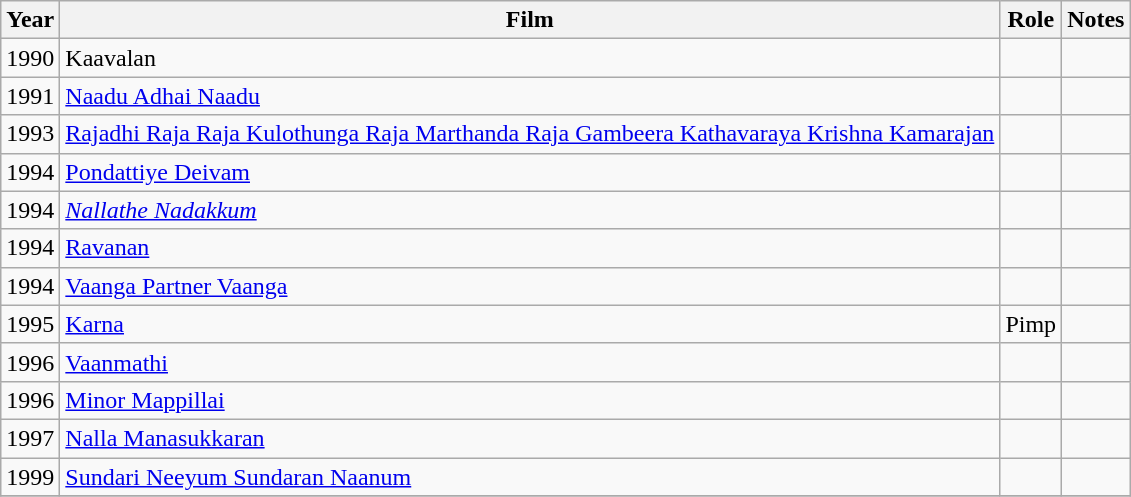<table class="wikitable sortable">
<tr>
<th>Year</th>
<th>Film</th>
<th>Role</th>
<th>Notes</th>
</tr>
<tr>
<td>1990</td>
<td>Kaavalan</td>
<td></td>
<td></td>
</tr>
<tr>
<td>1991</td>
<td><a href='#'>Naadu Adhai Naadu</a></td>
<td></td>
<td></td>
</tr>
<tr>
<td>1993</td>
<td><a href='#'>Rajadhi Raja Raja Kulothunga Raja Marthanda Raja Gambeera Kathavaraya Krishna Kamarajan</a></td>
<td></td>
<td></td>
</tr>
<tr>
<td>1994</td>
<td><a href='#'>Pondattiye Deivam</a></td>
<td></td>
<td></td>
</tr>
<tr>
<td>1994</td>
<td><em><a href='#'>Nallathe Nadakkum</a></em></td>
<td></td>
<td></td>
</tr>
<tr>
<td>1994</td>
<td><a href='#'>Ravanan</a></td>
<td></td>
<td></td>
</tr>
<tr>
<td>1994</td>
<td><a href='#'>Vaanga Partner Vaanga</a></td>
<td></td>
<td></td>
</tr>
<tr>
<td>1995</td>
<td><a href='#'>Karna</a></td>
<td>Pimp</td>
<td></td>
</tr>
<tr>
<td>1996</td>
<td><a href='#'>Vaanmathi</a></td>
<td></td>
<td></td>
</tr>
<tr>
<td>1996</td>
<td><a href='#'>Minor Mappillai</a></td>
<td></td>
<td></td>
</tr>
<tr>
<td>1997</td>
<td><a href='#'>Nalla Manasukkaran</a></td>
<td></td>
<td></td>
</tr>
<tr>
<td>1999</td>
<td><a href='#'>Sundari Neeyum Sundaran Naanum</a></td>
<td></td>
<td></td>
</tr>
<tr>
</tr>
</table>
